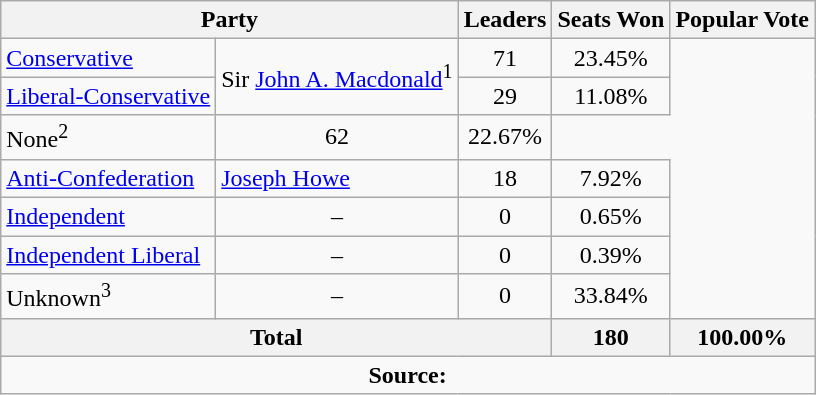<table class="wikitable">
<tr>
<th colspan="2">Party</th>
<th>Leaders</th>
<th>Seats Won</th>
<th>Popular Vote</th>
</tr>
<tr>
<td><a href='#'>Conservative</a></td>
<td rowspan=2>Sir <a href='#'>John A. Macdonald</a><sup>1</sup></td>
<td align=center>71</td>
<td align=center>23.45%</td>
</tr>
<tr>
<td><a href='#'>Liberal-Conservative</a></td>
<td align=center>29</td>
<td align=center>11.08%</td>
</tr>
<tr>
<td>None<sup>2</sup></td>
<td align=center>62</td>
<td align=center>22.67%</td>
</tr>
<tr>
<td><a href='#'>Anti-Confederation</a></td>
<td><a href='#'>Joseph Howe</a></td>
<td align=center>18</td>
<td align=center>7.92%</td>
</tr>
<tr>
<td><a href='#'>Independent</a></td>
<td align=center>–</td>
<td align=center>0</td>
<td align=center>0.65%</td>
</tr>
<tr>
<td><a href='#'>Independent Liberal</a></td>
<td align=center>–</td>
<td align=center>0</td>
<td align=center>0.39%</td>
</tr>
<tr>
<td>Unknown<sup>3</sup></td>
<td align=center>–</td>
<td align=center>0</td>
<td align=center>33.84%</td>
</tr>
<tr>
<th colspan=3 align=left>Total</th>
<th align=right>180</th>
<th align=right>100.00%</th>
</tr>
<tr>
<td align="center" colspan=5><strong>Source:</strong>  </td>
</tr>
</table>
